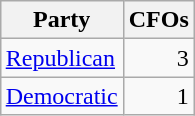<table class=wikitable style="float:right;margin:0 0 0.5em 1em;">
<tr>
<th colspan=2>Party</th>
<th>CFOs</th>
</tr>
<tr>
<td colspan=2><a href='#'>Republican</a></td>
<td align=right>3</td>
</tr>
<tr>
<td colspan=2><a href='#'>Democratic</a></td>
<td align=right>1</td>
</tr>
</table>
